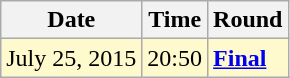<table class="wikitable">
<tr>
<th>Date</th>
<th>Time</th>
<th>Round</th>
</tr>
<tr style=background:lemonchiffon>
<td>July 25, 2015</td>
<td>20:50</td>
<td><strong><a href='#'>Final</a></strong></td>
</tr>
</table>
